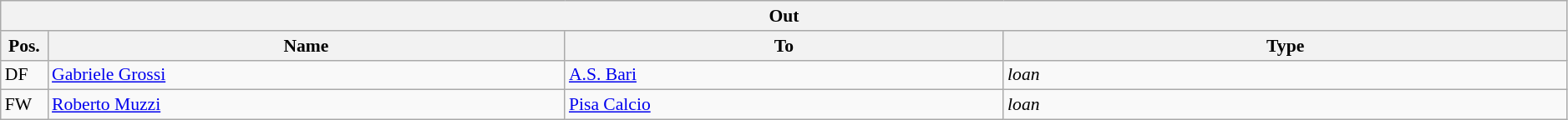<table class="wikitable" style="font-size:90%; width:99%">
<tr>
<th colspan="4">Out</th>
</tr>
<tr>
<th width=3%>Pos.</th>
<th width=33%>Name</th>
<th width=28%>To</th>
<th width=36%>Type</th>
</tr>
<tr>
<td>DF</td>
<td><a href='#'>Gabriele Grossi</a></td>
<td><a href='#'>A.S. Bari</a></td>
<td><em>loan</em></td>
</tr>
<tr>
<td>FW</td>
<td><a href='#'>Roberto Muzzi</a></td>
<td><a href='#'>Pisa Calcio</a></td>
<td><em>loan</em></td>
</tr>
</table>
